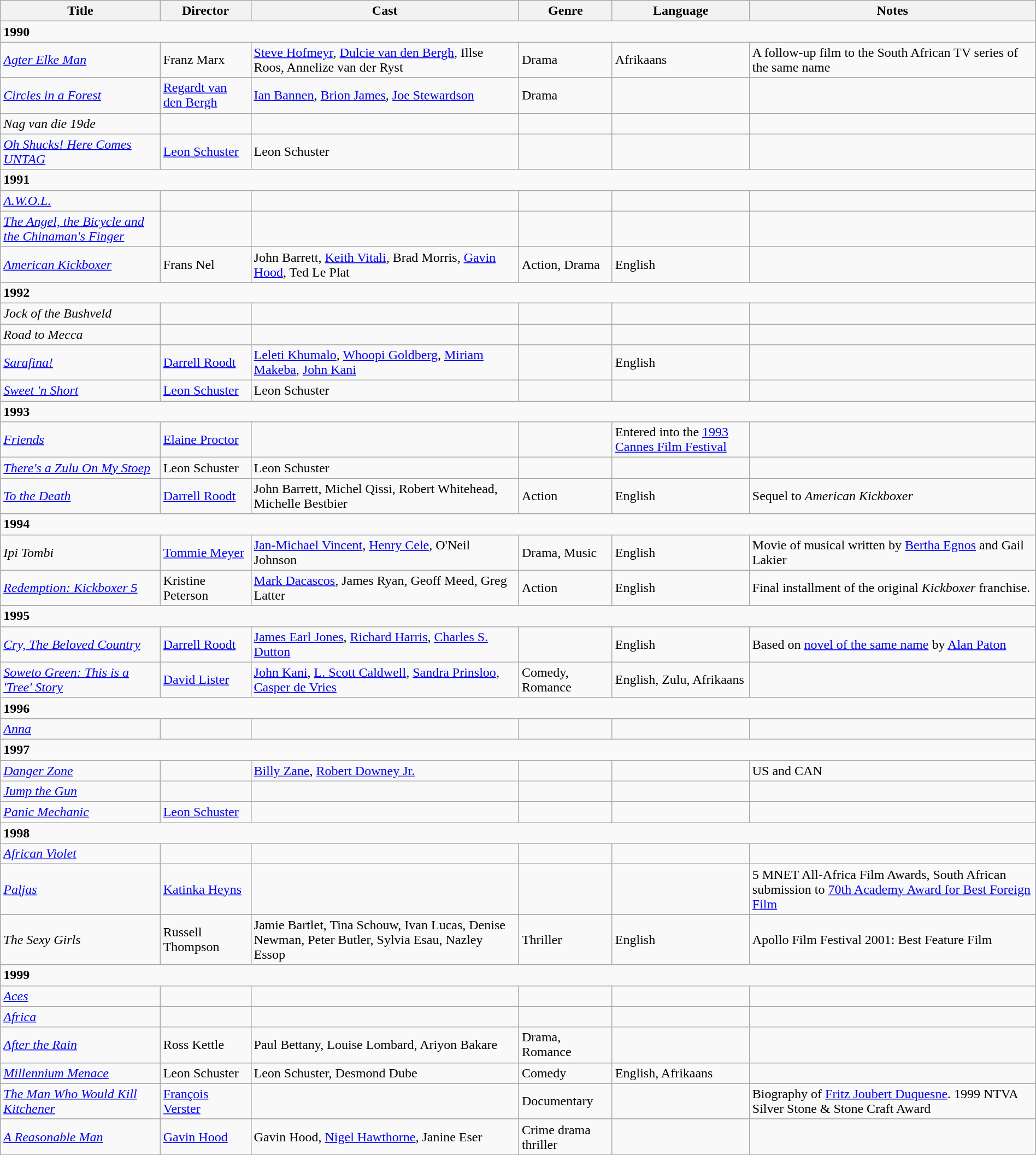<table class="wikitable" style="width:100%;">
<tr>
<th>Title</th>
<th>Director</th>
<th>Cast</th>
<th>Genre</th>
<th>Language</th>
<th>Notes</th>
</tr>
<tr>
<td colspan="6" ><strong>1990</strong></td>
</tr>
<tr>
<td><em><a href='#'>Agter Elke Man</a></em></td>
<td>Franz Marx</td>
<td><a href='#'>Steve Hofmeyr</a>, <a href='#'>Dulcie van den Bergh</a>, Illse Roos, Annelize van der Ryst</td>
<td>Drama</td>
<td>Afrikaans</td>
<td>A follow-up film to the South African TV series of the same name</td>
</tr>
<tr>
<td><em><a href='#'>Circles in a Forest</a></em></td>
<td><a href='#'>Regardt van den Bergh</a></td>
<td><a href='#'>Ian Bannen</a>, <a href='#'>Brion James</a>, <a href='#'>Joe Stewardson</a></td>
<td>Drama</td>
<td></td>
<td></td>
</tr>
<tr>
<td><em>Nag van die 19de</em></td>
<td></td>
<td></td>
<td></td>
<td></td>
<td></td>
</tr>
<tr>
<td><em><a href='#'>Oh Shucks! Here Comes UNTAG</a></em></td>
<td><a href='#'>Leon Schuster</a></td>
<td>Leon Schuster</td>
<td></td>
<td></td>
<td></td>
</tr>
<tr>
<td colspan="6" ><strong>1991</strong></td>
</tr>
<tr>
<td><em><a href='#'>A.W.O.L.</a></em></td>
<td></td>
<td></td>
<td></td>
<td></td>
<td></td>
</tr>
<tr>
<td><em><a href='#'>The Angel, the Bicycle and the Chinaman's Finger</a></em></td>
<td></td>
<td></td>
<td></td>
<td></td>
<td></td>
</tr>
<tr>
<td><em><a href='#'>American Kickboxer</a></em></td>
<td>Frans Nel</td>
<td>John Barrett, <a href='#'>Keith Vitali</a>, Brad Morris, <a href='#'>Gavin Hood</a>, Ted Le Plat</td>
<td>Action, Drama</td>
<td>English</td>
</tr>
<tr>
<td colspan="6" ><strong>1992</strong></td>
</tr>
<tr>
<td><em>Jock of the Bushveld</em></td>
<td></td>
<td></td>
<td></td>
<td></td>
<td></td>
</tr>
<tr>
<td><em>Road to Mecca</em></td>
<td></td>
<td></td>
<td></td>
<td></td>
<td></td>
</tr>
<tr>
<td><em><a href='#'>Sarafina!</a></em></td>
<td><a href='#'>Darrell Roodt</a></td>
<td><a href='#'>Leleti Khumalo</a>, <a href='#'>Whoopi Goldberg</a>, <a href='#'>Miriam Makeba</a>, <a href='#'>John Kani</a></td>
<td></td>
<td>English</td>
<td></td>
</tr>
<tr>
<td><em><a href='#'>Sweet 'n Short</a></em></td>
<td><a href='#'>Leon Schuster</a></td>
<td>Leon Schuster</td>
<td></td>
<td></td>
<td></td>
</tr>
<tr>
<td colspan="6" ><strong>1993</strong></td>
</tr>
<tr>
<td><em><a href='#'>Friends</a></em></td>
<td><a href='#'>Elaine Proctor</a></td>
<td></td>
<td></td>
<td>Entered into the <a href='#'>1993 Cannes Film Festival</a></td>
<td></td>
</tr>
<tr>
<td><em><a href='#'>There's a Zulu On My Stoep</a></em></td>
<td>Leon Schuster</td>
<td>Leon Schuster</td>
<td></td>
<td></td>
<td></td>
</tr>
<tr>
<td><em><a href='#'>To the Death</a></em></td>
<td><a href='#'>Darrell Roodt</a></td>
<td>John Barrett, Michel Qissi, Robert Whitehead, Michelle Bestbier</td>
<td>Action</td>
<td>English</td>
<td>Sequel to <em>American Kickboxer</em></td>
</tr>
<tr>
</tr>
<tr>
<td colspan="6" ><strong>1994</strong></td>
</tr>
<tr>
<td><em>Ipi Tombi</em></td>
<td><a href='#'>Tommie Meyer</a></td>
<td><a href='#'>Jan-Michael Vincent</a>, <a href='#'>Henry Cele</a>, O'Neil Johnson</td>
<td>Drama, Music</td>
<td>English</td>
<td>Movie of musical written by <a href='#'>Bertha Egnos</a> and Gail Lakier</td>
</tr>
<tr>
<td><em><a href='#'>Redemption: Kickboxer 5</a></em></td>
<td>Kristine Peterson</td>
<td><a href='#'>Mark Dacascos</a>, James Ryan, Geoff Meed, Greg Latter</td>
<td>Action</td>
<td>English</td>
<td>Final installment of the original <em>Kickboxer</em> franchise.</td>
</tr>
<tr>
<td colspan="6" ><strong>1995</strong></td>
</tr>
<tr>
<td><em><a href='#'>Cry, The Beloved Country</a></em></td>
<td><a href='#'>Darrell Roodt</a></td>
<td><a href='#'>James Earl Jones</a>, <a href='#'>Richard Harris</a>, <a href='#'>Charles S. Dutton</a></td>
<td></td>
<td>English</td>
<td>Based on <a href='#'>novel of the same name</a> by <a href='#'>Alan Paton</a></td>
</tr>
<tr>
<td><em><a href='#'>Soweto Green: This is a 'Tree' Story</a></em></td>
<td><a href='#'>David Lister</a></td>
<td><a href='#'>John Kani</a>, <a href='#'>L. Scott Caldwell</a>, <a href='#'>Sandra Prinsloo</a>, <a href='#'>Casper de Vries</a></td>
<td>Comedy, Romance</td>
<td>English, Zulu, Afrikaans</td>
<td></td>
</tr>
<tr>
<td colspan="6" ><strong>1996</strong></td>
</tr>
<tr>
<td><em><a href='#'>Anna</a></em></td>
<td></td>
<td></td>
<td></td>
<td></td>
<td></td>
</tr>
<tr>
<td colspan="6" ><strong>1997</strong></td>
</tr>
<tr>
<td><em><a href='#'>Danger Zone</a></em></td>
<td></td>
<td><a href='#'>Billy Zane</a>, <a href='#'>Robert Downey Jr.</a></td>
<td></td>
<td></td>
<td>US and CAN</td>
</tr>
<tr>
<td><em><a href='#'>Jump the Gun</a></em></td>
<td></td>
<td></td>
<td></td>
<td></td>
<td></td>
</tr>
<tr>
<td><em><a href='#'>Panic Mechanic</a></em></td>
<td><a href='#'>Leon Schuster</a></td>
<td></td>
<td></td>
<td></td>
<td></td>
</tr>
<tr>
<td colspan="6" ><strong>1998</strong></td>
</tr>
<tr>
<td><em><a href='#'>African Violet</a></em></td>
<td></td>
<td></td>
<td></td>
<td></td>
<td></td>
</tr>
<tr>
<td><em><a href='#'>Paljas</a></em></td>
<td><a href='#'>Katinka Heyns</a></td>
<td></td>
<td></td>
<td></td>
<td>5 MNET All-Africa Film Awards, South African submission to <a href='#'>70th Academy Award for Best Foreign Film</a></td>
</tr>
<tr | >
</tr>
<tr>
<td><em>The Sexy Girls</em></td>
<td>Russell Thompson</td>
<td>Jamie Bartlet, Tina Schouw, Ivan Lucas, Denise Newman, Peter Butler, Sylvia Esau, Nazley Essop</td>
<td>Thriller</td>
<td>English</td>
<td>Apollo Film Festival 2001: Best Feature Film</td>
</tr>
<tr>
<td colspan="6" ><strong>1999</strong></td>
</tr>
<tr>
<td><em><a href='#'>Aces</a></em></td>
<td></td>
<td></td>
<td></td>
<td></td>
<td></td>
</tr>
<tr>
<td><em><a href='#'>Africa</a></em></td>
<td></td>
<td></td>
<td></td>
<td></td>
<td></td>
</tr>
<tr>
<td><em><a href='#'>After the Rain</a></em></td>
<td>Ross Kettle</td>
<td>Paul Bettany, Louise Lombard, Ariyon Bakare</td>
<td>Drama, Romance</td>
<td></td>
<td></td>
</tr>
<tr>
<td><em><a href='#'>Millennium Menace</a></em></td>
<td>Leon Schuster</td>
<td>Leon Schuster, Desmond Dube</td>
<td>Comedy</td>
<td>English, Afrikaans</td>
<td></td>
</tr>
<tr>
<td><em><a href='#'>The Man Who Would Kill Kitchener</a></em></td>
<td><a href='#'>François Verster</a></td>
<td></td>
<td>Documentary</td>
<td></td>
<td>Biography of <a href='#'>Fritz Joubert Duquesne</a>. 1999 NTVA Silver Stone & Stone Craft Award</td>
</tr>
<tr>
<td><em><a href='#'>A Reasonable Man</a></em></td>
<td><a href='#'>Gavin Hood</a></td>
<td>Gavin Hood, <a href='#'>Nigel Hawthorne</a>, Janine Eser</td>
<td>Crime drama thriller</td>
<td></td>
<td></td>
</tr>
</table>
